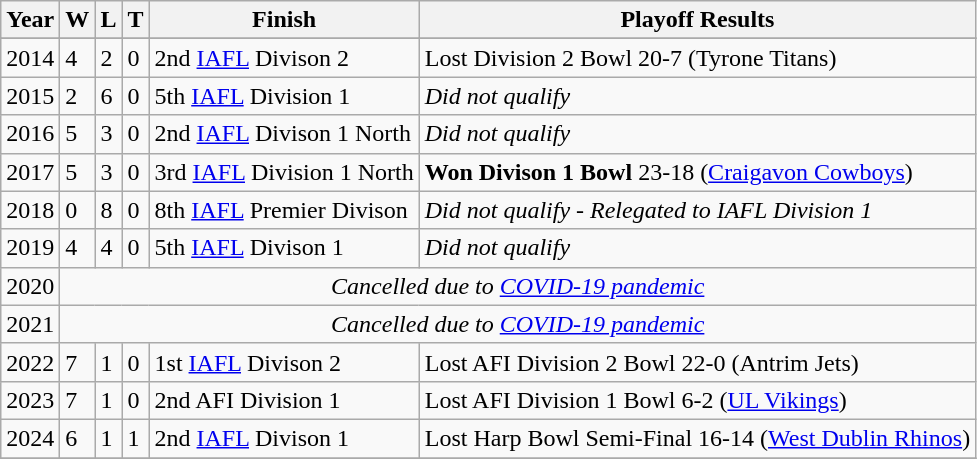<table class="wikitable">
<tr>
<th bgcolor="#e5e5e5">Year</th>
<th bgcolor="#e5e5e5">W</th>
<th bgcolor="#e5e5e5">L</th>
<th bgcolor="#e5e5e5">T</th>
<th bgcolor="#e5e5e5">Finish</th>
<th bgcolor="#e5e5e5">Playoff Results</th>
</tr>
<tr>
</tr>
<tr>
<td>2014</td>
<td>4</td>
<td>2</td>
<td>0</td>
<td>2nd <a href='#'>IAFL</a> Divison 2</td>
<td>Lost Division 2 Bowl 20-7 (Tyrone Titans)</td>
</tr>
<tr>
<td>2015</td>
<td>2</td>
<td>6</td>
<td>0</td>
<td>5th <a href='#'>IAFL</a> Division 1</td>
<td><em>Did not qualify</em></td>
</tr>
<tr>
<td>2016</td>
<td>5</td>
<td>3</td>
<td>0</td>
<td>2nd <a href='#'>IAFL</a> Divison 1 North</td>
<td><em>Did not qualify</em></td>
</tr>
<tr>
<td>2017</td>
<td>5</td>
<td>3</td>
<td>0</td>
<td>3rd <a href='#'>IAFL</a> Division 1 North</td>
<td><strong>Won Divison 1 Bowl</strong> 23-18 (<a href='#'>Craigavon Cowboys</a>)</td>
</tr>
<tr>
<td>2018</td>
<td>0</td>
<td>8</td>
<td>0</td>
<td>8th <a href='#'>IAFL</a> Premier Divison</td>
<td><em>Did not qualify - Relegated to IAFL Division 1</em></td>
</tr>
<tr>
<td>2019</td>
<td>4</td>
<td>4</td>
<td>0</td>
<td>5th <a href='#'>IAFL</a> Divison 1</td>
<td><em>Did not qualify</em></td>
</tr>
<tr>
<td>2020</td>
<td colspan="5" style="text-align:center;"><em>Cancelled due to <a href='#'>COVID-19 pandemic</a></em></td>
</tr>
<tr>
<td>2021</td>
<td colspan="5" style="text-align:center;"><em>Cancelled due to <a href='#'>COVID-19 pandemic</a></em></td>
</tr>
<tr>
<td>2022</td>
<td>7</td>
<td>1</td>
<td>0</td>
<td>1st <a href='#'>IAFL</a> Divison 2</td>
<td>Lost AFI Division 2 Bowl 22-0 (Antrim Jets)</td>
</tr>
<tr>
<td>2023</td>
<td>7</td>
<td>1</td>
<td>0</td>
<td>2nd AFI Division 1</td>
<td>Lost AFI Division 1 Bowl 6-2 (<a href='#'>UL Vikings</a>)</td>
</tr>
<tr>
<td>2024</td>
<td>6</td>
<td>1</td>
<td>1</td>
<td>2nd <a href='#'>IAFL</a> Divison 1</td>
<td>Lost Harp Bowl Semi-Final 16-14 (<a href='#'>West Dublin Rhinos</a>)</td>
</tr>
<tr>
</tr>
</table>
